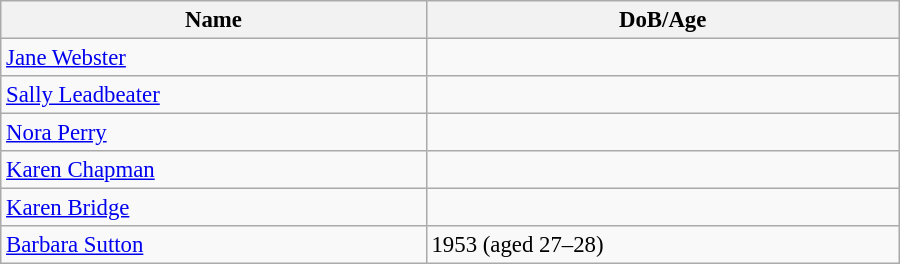<table class="wikitable" style="width:600px; font-size:95%;">
<tr>
<th align="left">Name</th>
<th align="left">DoB/Age</th>
</tr>
<tr>
<td align="left"><a href='#'>Jane Webster</a></td>
<td align="left"></td>
</tr>
<tr>
<td align="left"><a href='#'>Sally Leadbeater</a></td>
<td align="left"></td>
</tr>
<tr>
<td align="left"><a href='#'>Nora Perry</a></td>
<td align="left"></td>
</tr>
<tr>
<td align="left"><a href='#'>Karen Chapman</a></td>
<td align="left"></td>
</tr>
<tr>
<td align="left"><a href='#'>Karen Bridge</a></td>
<td align="left"></td>
</tr>
<tr>
<td align="left"><a href='#'>Barbara Sutton</a></td>
<td align="left">1953 (aged 27–28)</td>
</tr>
</table>
